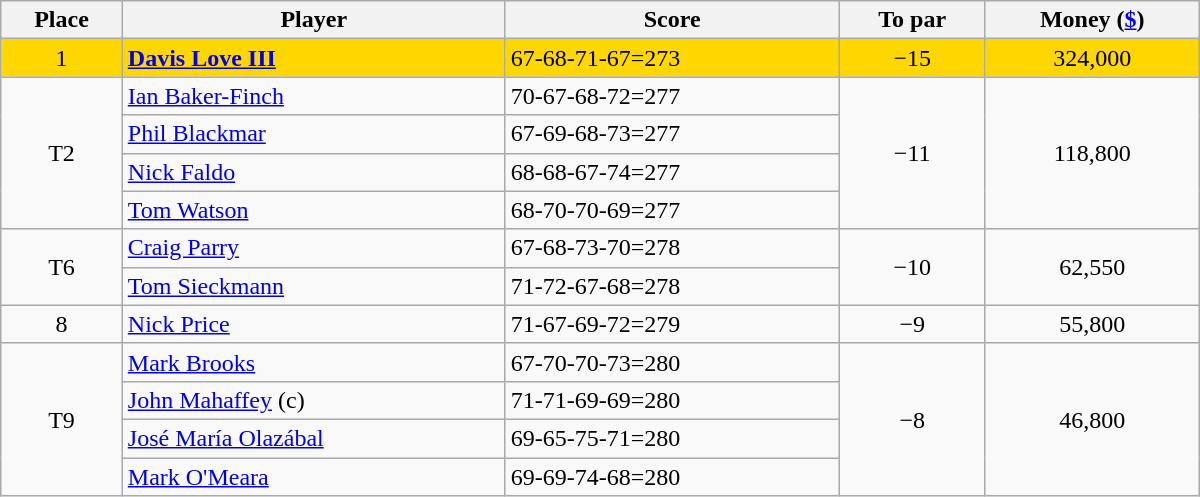<table class="wikitable" style="width:50em;margin-bottom:0;">
<tr>
<th>Place</th>
<th>Player</th>
<th>Score</th>
<th>To par</th>
<th>Money (<a href='#'>$</a>)</th>
</tr>
<tr style="background:gold">
<td align=center>1</td>
<td> <strong><a href='#'>Davis Love III</a></strong></td>
<td>67-68-71-67=273</td>
<td align=center>−15</td>
<td align=center>324,000</td>
</tr>
<tr>
<td rowspan=4 align=center>T2</td>
<td> <a href='#'>Ian Baker-Finch</a></td>
<td>70-67-68-72=277</td>
<td rowspan=4 align=center>−11</td>
<td rowspan=4 align=center>118,800</td>
</tr>
<tr>
<td> <a href='#'>Phil Blackmar</a></td>
<td>67-69-68-73=277</td>
</tr>
<tr>
<td> <a href='#'>Nick Faldo</a></td>
<td>68-68-67-74=277</td>
</tr>
<tr>
<td> <a href='#'>Tom Watson</a></td>
<td>68-70-70-69=277</td>
</tr>
<tr>
<td rowspan=2 align=center>T6</td>
<td> <a href='#'>Craig Parry</a></td>
<td>67-68-73-70=278</td>
<td rowspan=2 align=center>−10</td>
<td rowspan=2 align=center>62,550</td>
</tr>
<tr>
<td> <a href='#'>Tom Sieckmann</a></td>
<td>71-72-67-68=278</td>
</tr>
<tr>
<td align=center>8</td>
<td> <a href='#'>Nick Price</a></td>
<td>71-67-69-72=279</td>
<td align=center>−9</td>
<td align=center>55,800</td>
</tr>
<tr>
<td rowspan=4 align=center>T9</td>
<td> <a href='#'>Mark Brooks</a></td>
<td>67-70-70-73=280</td>
<td rowspan=4 align=center>−8</td>
<td rowspan=4 align=center>46,800</td>
</tr>
<tr>
<td> <a href='#'>John Mahaffey</a> (c)</td>
<td>71-71-69-69=280</td>
</tr>
<tr>
<td> <a href='#'>José María Olazábal</a></td>
<td>69-65-75-71=280</td>
</tr>
<tr>
<td> <a href='#'>Mark O'Meara</a></td>
<td>69-69-74-68=280</td>
</tr>
</table>
